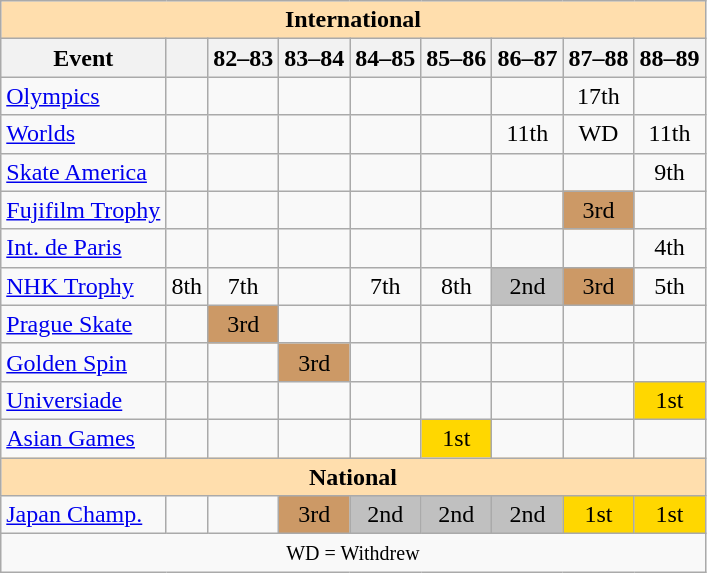<table class="wikitable" style="text-align:center">
<tr>
<th style="background-color: #ffdead; " colspan=9 align=center>International</th>
</tr>
<tr>
<th>Event</th>
<th></th>
<th>82–83</th>
<th>83–84</th>
<th>84–85</th>
<th>85–86</th>
<th>86–87</th>
<th>87–88</th>
<th>88–89</th>
</tr>
<tr>
<td align=left><a href='#'>Olympics</a></td>
<td></td>
<td></td>
<td></td>
<td></td>
<td></td>
<td></td>
<td>17th</td>
<td></td>
</tr>
<tr>
<td align=left><a href='#'>Worlds</a></td>
<td></td>
<td></td>
<td></td>
<td></td>
<td></td>
<td>11th</td>
<td>WD</td>
<td>11th</td>
</tr>
<tr>
<td align=left><a href='#'>Skate America</a></td>
<td></td>
<td></td>
<td></td>
<td></td>
<td></td>
<td></td>
<td></td>
<td>9th</td>
</tr>
<tr>
<td align=left><a href='#'>Fujifilm Trophy</a></td>
<td></td>
<td></td>
<td></td>
<td></td>
<td></td>
<td></td>
<td bgcolor=cc9966>3rd</td>
<td></td>
</tr>
<tr>
<td align=left><a href='#'>Int. de Paris</a></td>
<td></td>
<td></td>
<td></td>
<td></td>
<td></td>
<td></td>
<td></td>
<td>4th</td>
</tr>
<tr>
<td align=left><a href='#'>NHK Trophy</a></td>
<td>8th</td>
<td>7th</td>
<td></td>
<td>7th</td>
<td>8th</td>
<td bgcolor=silver>2nd</td>
<td bgcolor=cc9966>3rd</td>
<td>5th</td>
</tr>
<tr>
<td align=left><a href='#'>Prague Skate</a></td>
<td></td>
<td bgcolor=cc9966>3rd</td>
<td></td>
<td></td>
<td></td>
<td></td>
<td></td>
<td></td>
</tr>
<tr>
<td align=left><a href='#'>Golden Spin</a></td>
<td></td>
<td></td>
<td bgcolor=cc9966>3rd</td>
<td></td>
<td></td>
<td></td>
<td></td>
<td></td>
</tr>
<tr>
<td align=left><a href='#'>Universiade</a></td>
<td></td>
<td></td>
<td></td>
<td></td>
<td></td>
<td></td>
<td></td>
<td bgcolor=gold>1st</td>
</tr>
<tr>
<td align=left><a href='#'>Asian Games</a></td>
<td></td>
<td></td>
<td></td>
<td></td>
<td bgcolor=gold>1st</td>
<td></td>
<td></td>
<td></td>
</tr>
<tr>
<th style="background-color: #ffdead; " colspan=9 align=center>National</th>
</tr>
<tr>
<td align=left><a href='#'>Japan Champ.</a></td>
<td></td>
<td></td>
<td bgcolor=cc9966>3rd</td>
<td bgcolor=silver>2nd</td>
<td bgcolor=silver>2nd</td>
<td bgcolor=silver>2nd</td>
<td bgcolor=gold>1st</td>
<td bgcolor=gold>1st</td>
</tr>
<tr>
<td colspan=9 align=center><small> WD = Withdrew </small></td>
</tr>
</table>
